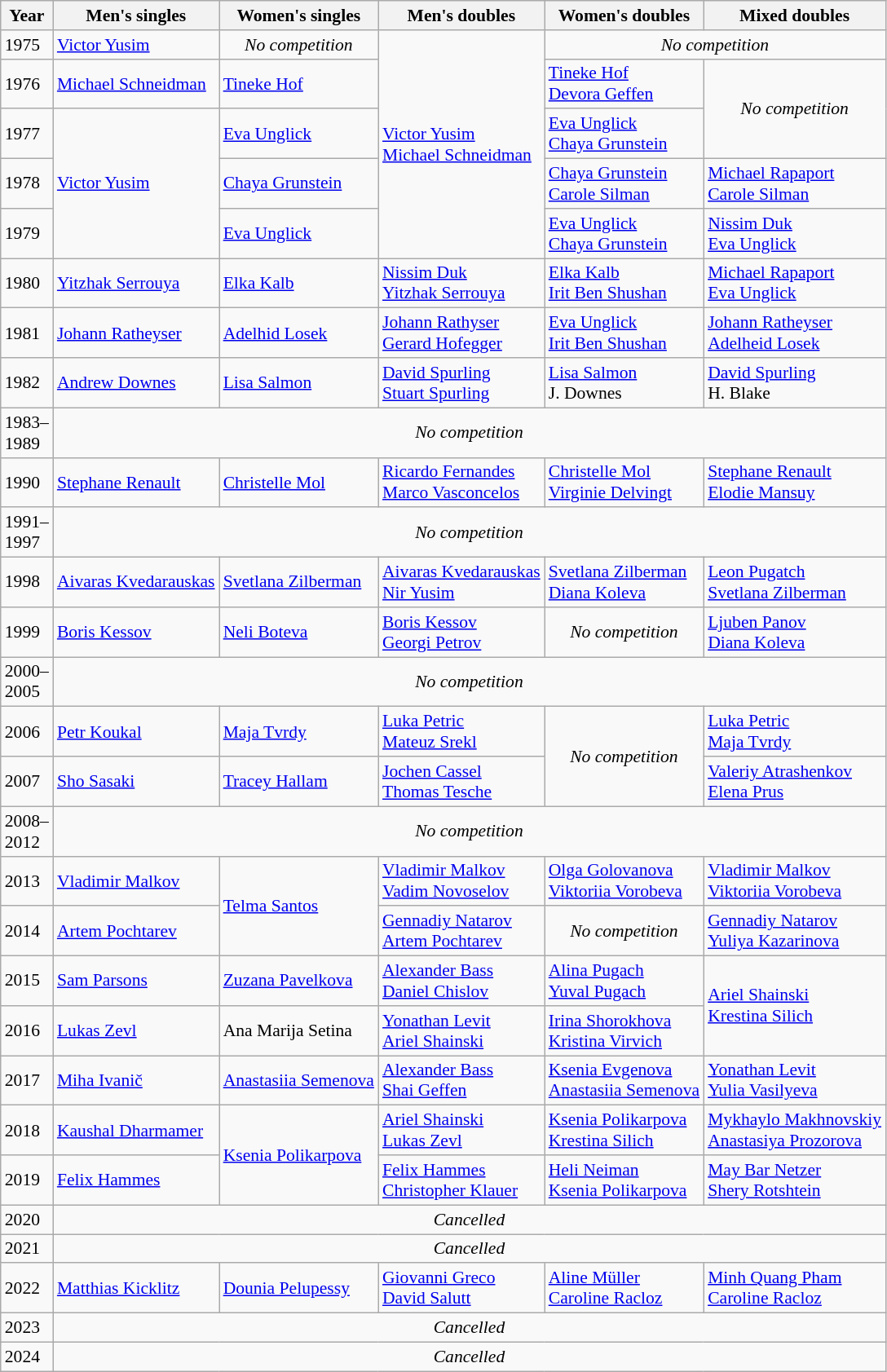<table class=wikitable style="font-size:90%;">
<tr>
<th>Year</th>
<th>Men's singles</th>
<th>Women's singles</th>
<th>Men's doubles</th>
<th>Women's doubles</th>
<th>Mixed doubles</th>
</tr>
<tr>
<td>1975</td>
<td> <a href='#'>Victor Yusim</a></td>
<td align=center><em>No competition</em></td>
<td rowspan=5> <a href='#'>Victor Yusim</a><br> <a href='#'>Michael Schneidman</a></td>
<td align=center colspan=2><em>No competition</em></td>
</tr>
<tr>
<td>1976</td>
<td> <a href='#'>Michael Schneidman</a></td>
<td> <a href='#'>Tineke Hof</a></td>
<td> <a href='#'>Tineke Hof</a><br> <a href='#'>Devora Geffen</a></td>
<td align=center rowspan=2><em>No competition</em></td>
</tr>
<tr>
<td>1977</td>
<td rowspan=3> <a href='#'>Victor Yusim</a></td>
<td> <a href='#'>Eva Unglick</a></td>
<td> <a href='#'>Eva Unglick</a><br> <a href='#'>Chaya Grunstein</a></td>
</tr>
<tr>
<td>1978</td>
<td> <a href='#'>Chaya Grunstein</a></td>
<td> <a href='#'>Chaya Grunstein</a><br> <a href='#'>Carole Silman</a></td>
<td> <a href='#'>Michael Rapaport</a><br> <a href='#'>Carole Silman</a></td>
</tr>
<tr>
<td>1979</td>
<td> <a href='#'>Eva Unglick</a></td>
<td> <a href='#'>Eva Unglick</a><br> <a href='#'>Chaya Grunstein</a></td>
<td> <a href='#'>Nissim Duk</a><br> <a href='#'>Eva Unglick</a></td>
</tr>
<tr>
<td>1980</td>
<td> <a href='#'>Yitzhak Serrouya</a></td>
<td> <a href='#'>Elka Kalb</a></td>
<td> <a href='#'>Nissim Duk</a><br> <a href='#'>Yitzhak Serrouya</a></td>
<td> <a href='#'>Elka Kalb</a><br> <a href='#'>Irit Ben Shushan</a></td>
<td> <a href='#'>Michael Rapaport</a><br> <a href='#'>Eva Unglick</a></td>
</tr>
<tr>
<td>1981</td>
<td> <a href='#'>Johann Ratheyser</a></td>
<td> <a href='#'>Adelhid Losek</a></td>
<td> <a href='#'>Johann Rathyser</a><br> <a href='#'>Gerard Hofegger</a></td>
<td> <a href='#'>Eva Unglick</a><br> <a href='#'>Irit Ben Shushan</a></td>
<td> <a href='#'>Johann Ratheyser</a><br> <a href='#'>Adelheid Losek</a></td>
</tr>
<tr>
<td>1982</td>
<td> <a href='#'>Andrew Downes</a></td>
<td> <a href='#'>Lisa Salmon</a></td>
<td> <a href='#'>David Spurling</a><br> <a href='#'>Stuart Spurling</a></td>
<td> <a href='#'>Lisa Salmon</a><br> J. Downes</td>
<td> <a href='#'>David Spurling</a><br> H. Blake</td>
</tr>
<tr>
<td>1983–<br>1989</td>
<td colspan=5 align=center><em>No competition</em></td>
</tr>
<tr>
<td>1990</td>
<td> <a href='#'>Stephane Renault</a></td>
<td> <a href='#'>Christelle Mol</a></td>
<td> <a href='#'>Ricardo Fernandes</a><br> <a href='#'>Marco Vasconcelos</a></td>
<td> <a href='#'>Christelle Mol</a><br> <a href='#'>Virginie Delvingt</a></td>
<td> <a href='#'>Stephane Renault</a><br> <a href='#'>Elodie Mansuy</a></td>
</tr>
<tr>
<td>1991–<br>1997</td>
<td colspan=5 align=center><em>No competition</em></td>
</tr>
<tr>
<td>1998</td>
<td> <a href='#'>Aivaras Kvedarauskas</a></td>
<td> <a href='#'>Svetlana Zilberman</a></td>
<td> <a href='#'>Aivaras Kvedarauskas</a><br> <a href='#'>Nir Yusim</a></td>
<td> <a href='#'>Svetlana Zilberman</a><br> <a href='#'>Diana Koleva</a></td>
<td> <a href='#'>Leon Pugatch</a><br> <a href='#'>Svetlana Zilberman</a></td>
</tr>
<tr>
<td>1999</td>
<td> <a href='#'>Boris Kessov</a></td>
<td> <a href='#'>Neli Boteva</a></td>
<td> <a href='#'>Boris Kessov</a><br> <a href='#'>Georgi Petrov</a></td>
<td align=center><em>No competition</em></td>
<td> <a href='#'>Ljuben Panov</a><br> <a href='#'>Diana Koleva</a></td>
</tr>
<tr>
<td>2000–<br>2005</td>
<td colspan=5 align=center><em>No competition</em></td>
</tr>
<tr>
<td>2006</td>
<td> <a href='#'>Petr Koukal</a></td>
<td> <a href='#'>Maja Tvrdy</a></td>
<td> <a href='#'>Luka Petric</a><br> <a href='#'>Mateuz Srekl</a></td>
<td align=center rowspan=2><em>No competition</em></td>
<td> <a href='#'>Luka Petric</a><br> <a href='#'>Maja Tvrdy</a></td>
</tr>
<tr>
<td>2007</td>
<td> <a href='#'>Sho Sasaki</a></td>
<td> <a href='#'>Tracey Hallam</a></td>
<td> <a href='#'>Jochen Cassel</a><br> <a href='#'>Thomas Tesche</a></td>
<td> <a href='#'>Valeriy Atrashenkov</a><br> <a href='#'>Elena Prus</a></td>
</tr>
<tr>
<td>2008–<br>2012</td>
<td colspan=5 align=center><em>No competition</em></td>
</tr>
<tr>
<td>2013</td>
<td> <a href='#'>Vladimir Malkov</a></td>
<td rowspan=2> <a href='#'>Telma Santos</a></td>
<td> <a href='#'>Vladimir Malkov</a><br> <a href='#'>Vadim Novoselov</a></td>
<td> <a href='#'>Olga Golovanova</a><br> <a href='#'>Viktoriia Vorobeva</a></td>
<td> <a href='#'>Vladimir Malkov</a><br> <a href='#'>Viktoriia Vorobeva</a></td>
</tr>
<tr>
<td>2014</td>
<td> <a href='#'>Artem Pochtarev</a></td>
<td> <a href='#'>Gennadiy Natarov</a><br> <a href='#'>Artem Pochtarev</a></td>
<td align=center><em>No competition</em></td>
<td> <a href='#'>Gennadiy Natarov</a><br> <a href='#'>Yuliya Kazarinova</a></td>
</tr>
<tr>
<td>2015</td>
<td> <a href='#'>Sam Parsons</a></td>
<td> <a href='#'>Zuzana Pavelkova</a></td>
<td> <a href='#'>Alexander Bass</a><br> <a href='#'>Daniel Chislov</a></td>
<td> <a href='#'>Alina Pugach</a><br> <a href='#'>Yuval Pugach</a></td>
<td rowspan=2> <a href='#'>Ariel Shainski</a><br> <a href='#'>Krestina Silich</a></td>
</tr>
<tr>
<td>2016</td>
<td> <a href='#'>Lukas Zevl</a></td>
<td> Ana Marija Setina</td>
<td> <a href='#'>Yonathan Levit</a><br> <a href='#'>Ariel Shainski</a></td>
<td> <a href='#'>Irina Shorokhova</a><br> <a href='#'>Kristina Virvich</a></td>
</tr>
<tr>
<td>2017</td>
<td> <a href='#'>Miha Ivanič</a></td>
<td> <a href='#'>Anastasiia Semenova</a></td>
<td> <a href='#'>Alexander Bass</a><br> <a href='#'>Shai Geffen</a></td>
<td> <a href='#'>Ksenia Evgenova</a><br> <a href='#'>Anastasiia Semenova</a></td>
<td> <a href='#'>Yonathan Levit</a><br> <a href='#'>Yulia Vasilyeva</a></td>
</tr>
<tr>
<td>2018</td>
<td> <a href='#'>Kaushal Dharmamer</a></td>
<td rowspan=2> <a href='#'>Ksenia Polikarpova</a></td>
<td> <a href='#'>Ariel Shainski</a><br> <a href='#'>Lukas Zevl</a></td>
<td> <a href='#'>Ksenia Polikarpova</a><br> <a href='#'>Krestina Silich</a></td>
<td> <a href='#'>Mykhaylo Makhnovskiy</a><br> <a href='#'>Anastasiya Prozorova</a></td>
</tr>
<tr>
<td>2019</td>
<td> <a href='#'>Felix Hammes</a></td>
<td> <a href='#'>Felix Hammes</a><br> <a href='#'>Christopher Klauer</a></td>
<td> <a href='#'>Heli Neiman</a><br> <a href='#'>Ksenia Polikarpova</a></td>
<td> <a href='#'>May Bar Netzer</a><br> <a href='#'>Shery Rotshtein</a></td>
</tr>
<tr>
<td>2020</td>
<td colspan="5" align="center"><em>Cancelled</em></td>
</tr>
<tr>
<td>2021</td>
<td colspan="5" align="center"><em>Cancelled</em></td>
</tr>
<tr>
<td>2022</td>
<td> <a href='#'>Matthias Kicklitz</a></td>
<td> <a href='#'>Dounia Pelupessy</a></td>
<td> <a href='#'>Giovanni Greco</a><br> <a href='#'>David Salutt</a></td>
<td> <a href='#'>Aline Müller</a><br> <a href='#'>Caroline Racloz</a></td>
<td> <a href='#'>Minh Quang Pham</a><br> <a href='#'>Caroline Racloz</a></td>
</tr>
<tr>
<td>2023</td>
<td colspan="5" align="center"><em>Cancelled</em></td>
</tr>
<tr>
<td>2024</td>
<td colspan="5" align="center"><em>Cancelled</em></td>
</tr>
</table>
